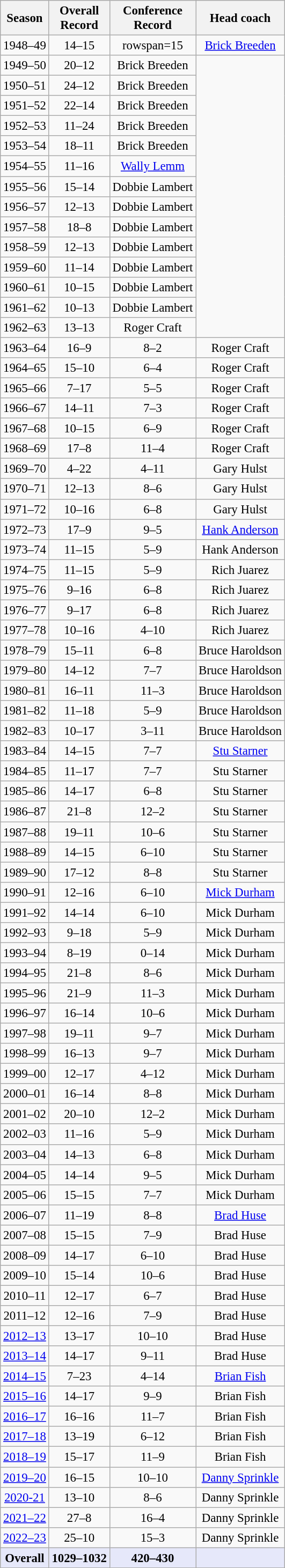<table class="wikitable sortable" style="text-align:center; font-size:95%;">
<tr>
<th>Season</th>
<th>Overall<br>Record</th>
<th>Conference<br>Record</th>
<th>Head coach</th>
</tr>
<tr>
<td>1948–49</td>
<td>14–15</td>
<td>rowspan=15 </td>
<td><a href='#'>Brick Breeden</a></td>
</tr>
<tr>
<td>1949–50</td>
<td>20–12</td>
<td>Brick Breeden</td>
</tr>
<tr>
<td>1950–51</td>
<td>24–12</td>
<td>Brick Breeden</td>
</tr>
<tr>
<td>1951–52</td>
<td>22–14</td>
<td>Brick Breeden</td>
</tr>
<tr>
<td>1952–53</td>
<td>11–24</td>
<td>Brick Breeden</td>
</tr>
<tr>
<td>1953–54</td>
<td>18–11</td>
<td>Brick Breeden</td>
</tr>
<tr>
<td>1954–55</td>
<td>11–16</td>
<td><a href='#'>Wally Lemm</a></td>
</tr>
<tr>
<td>1955–56</td>
<td>15–14</td>
<td>Dobbie Lambert</td>
</tr>
<tr>
<td>1956–57</td>
<td>12–13</td>
<td>Dobbie Lambert</td>
</tr>
<tr>
<td>1957–58</td>
<td>18–8</td>
<td>Dobbie Lambert</td>
</tr>
<tr>
<td>1958–59</td>
<td>12–13</td>
<td>Dobbie Lambert</td>
</tr>
<tr>
<td>1959–60</td>
<td>11–14</td>
<td>Dobbie Lambert</td>
</tr>
<tr>
<td>1960–61</td>
<td>10–15</td>
<td>Dobbie Lambert</td>
</tr>
<tr>
<td>1961–62</td>
<td>10–13</td>
<td>Dobbie Lambert</td>
</tr>
<tr>
<td>1962–63</td>
<td>13–13</td>
<td>Roger Craft</td>
</tr>
<tr>
<td>1963–64</td>
<td>16–9</td>
<td>8–2</td>
<td>Roger Craft</td>
</tr>
<tr>
<td>1964–65</td>
<td>15–10</td>
<td>6–4</td>
<td>Roger Craft</td>
</tr>
<tr>
<td>1965–66</td>
<td>7–17</td>
<td>5–5</td>
<td>Roger Craft</td>
</tr>
<tr>
<td>1966–67</td>
<td>14–11</td>
<td>7–3</td>
<td>Roger Craft</td>
</tr>
<tr>
<td>1967–68</td>
<td>10–15</td>
<td>6–9</td>
<td>Roger Craft</td>
</tr>
<tr>
<td>1968–69</td>
<td>17–8</td>
<td>11–4</td>
<td>Roger Craft</td>
</tr>
<tr>
<td>1969–70</td>
<td>4–22</td>
<td>4–11</td>
<td>Gary Hulst</td>
</tr>
<tr>
<td>1970–71</td>
<td>12–13</td>
<td>8–6</td>
<td>Gary Hulst</td>
</tr>
<tr>
<td>1971–72</td>
<td>10–16</td>
<td>6–8</td>
<td>Gary Hulst</td>
</tr>
<tr>
<td>1972–73</td>
<td>17–9</td>
<td>9–5</td>
<td><a href='#'>Hank Anderson</a></td>
</tr>
<tr>
<td>1973–74</td>
<td>11–15</td>
<td>5–9</td>
<td>Hank Anderson</td>
</tr>
<tr>
<td>1974–75</td>
<td>11–15</td>
<td>5–9</td>
<td>Rich Juarez</td>
</tr>
<tr>
<td>1975–76</td>
<td>9–16</td>
<td>6–8</td>
<td>Rich Juarez</td>
</tr>
<tr>
<td>1976–77</td>
<td>9–17</td>
<td>6–8</td>
<td>Rich Juarez</td>
</tr>
<tr>
<td>1977–78</td>
<td>10–16</td>
<td>4–10</td>
<td>Rich Juarez</td>
</tr>
<tr>
<td>1978–79</td>
<td>15–11</td>
<td>6–8</td>
<td>Bruce Haroldson</td>
</tr>
<tr>
<td>1979–80</td>
<td>14–12</td>
<td>7–7</td>
<td>Bruce Haroldson</td>
</tr>
<tr>
<td>1980–81</td>
<td>16–11</td>
<td>11–3</td>
<td>Bruce Haroldson</td>
</tr>
<tr>
<td>1981–82</td>
<td>11–18</td>
<td>5–9</td>
<td>Bruce Haroldson</td>
</tr>
<tr>
<td>1982–83</td>
<td>10–17</td>
<td>3–11</td>
<td>Bruce Haroldson</td>
</tr>
<tr>
<td>1983–84</td>
<td>14–15</td>
<td>7–7</td>
<td><a href='#'>Stu Starner</a></td>
</tr>
<tr>
<td>1984–85</td>
<td>11–17</td>
<td>7–7</td>
<td>Stu Starner</td>
</tr>
<tr>
<td>1985–86</td>
<td>14–17</td>
<td>6–8</td>
<td>Stu Starner</td>
</tr>
<tr>
<td>1986–87</td>
<td>21–8</td>
<td>12–2</td>
<td>Stu Starner</td>
</tr>
<tr>
<td>1987–88</td>
<td>19–11</td>
<td>10–6</td>
<td>Stu Starner</td>
</tr>
<tr>
<td>1988–89</td>
<td>14–15</td>
<td>6–10</td>
<td>Stu Starner</td>
</tr>
<tr>
<td>1989–90</td>
<td>17–12</td>
<td>8–8</td>
<td>Stu Starner</td>
</tr>
<tr>
<td>1990–91</td>
<td>12–16</td>
<td>6–10</td>
<td><a href='#'>Mick Durham</a></td>
</tr>
<tr>
<td>1991–92</td>
<td>14–14</td>
<td>6–10</td>
<td>Mick Durham</td>
</tr>
<tr>
<td>1992–93</td>
<td>9–18</td>
<td>5–9</td>
<td>Mick Durham</td>
</tr>
<tr>
<td>1993–94</td>
<td>8–19</td>
<td>0–14</td>
<td>Mick Durham</td>
</tr>
<tr>
<td>1994–95</td>
<td>21–8</td>
<td>8–6</td>
<td>Mick Durham</td>
</tr>
<tr>
<td>1995–96</td>
<td>21–9</td>
<td>11–3</td>
<td>Mick Durham</td>
</tr>
<tr>
<td>1996–97</td>
<td>16–14</td>
<td>10–6</td>
<td>Mick Durham</td>
</tr>
<tr>
<td>1997–98</td>
<td>19–11</td>
<td>9–7</td>
<td>Mick Durham</td>
</tr>
<tr>
<td>1998–99</td>
<td>16–13</td>
<td>9–7</td>
<td>Mick Durham</td>
</tr>
<tr>
<td>1999–00</td>
<td>12–17</td>
<td>4–12</td>
<td>Mick Durham</td>
</tr>
<tr>
<td>2000–01</td>
<td>16–14</td>
<td>8–8</td>
<td>Mick Durham</td>
</tr>
<tr>
<td>2001–02</td>
<td>20–10</td>
<td>12–2</td>
<td>Mick Durham</td>
</tr>
<tr>
<td>2002–03</td>
<td>11–16</td>
<td>5–9</td>
<td>Mick Durham</td>
</tr>
<tr>
<td>2003–04</td>
<td>14–13</td>
<td>6–8</td>
<td>Mick Durham</td>
</tr>
<tr>
<td>2004–05</td>
<td>14–14</td>
<td>9–5</td>
<td>Mick Durham</td>
</tr>
<tr>
<td>2005–06</td>
<td>15–15</td>
<td>7–7</td>
<td>Mick Durham</td>
</tr>
<tr>
<td>2006–07</td>
<td>11–19</td>
<td>8–8</td>
<td><a href='#'>Brad Huse</a></td>
</tr>
<tr>
<td>2007–08</td>
<td>15–15</td>
<td>7–9</td>
<td>Brad Huse</td>
</tr>
<tr>
<td>2008–09</td>
<td>14–17</td>
<td>6–10</td>
<td>Brad Huse</td>
</tr>
<tr>
<td>2009–10</td>
<td>15–14</td>
<td>10–6</td>
<td>Brad Huse</td>
</tr>
<tr>
<td>2010–11</td>
<td>12–17</td>
<td>6–7</td>
<td>Brad Huse</td>
</tr>
<tr>
<td>2011–12</td>
<td>12–16</td>
<td>7–9</td>
<td>Brad Huse</td>
</tr>
<tr>
<td><a href='#'>2012–13</a></td>
<td>13–17</td>
<td>10–10</td>
<td>Brad Huse</td>
</tr>
<tr>
<td><a href='#'>2013–14</a></td>
<td>14–17</td>
<td>9–11</td>
<td>Brad Huse</td>
</tr>
<tr>
<td><a href='#'>2014–15</a></td>
<td>7–23</td>
<td>4–14</td>
<td><a href='#'>Brian Fish</a></td>
</tr>
<tr>
<td><a href='#'>2015–16</a></td>
<td>14–17</td>
<td>9–9</td>
<td>Brian Fish</td>
</tr>
<tr>
<td><a href='#'>2016–17</a></td>
<td>16–16</td>
<td>11–7</td>
<td>Brian Fish</td>
</tr>
<tr>
<td><a href='#'>2017–18</a></td>
<td>13–19</td>
<td>6–12</td>
<td>Brian Fish</td>
</tr>
<tr>
<td><a href='#'>2018–19</a></td>
<td>15–17</td>
<td>11–9</td>
<td>Brian Fish</td>
</tr>
<tr>
<td><a href='#'>2019–20</a></td>
<td>16–15</td>
<td>10–10</td>
<td><a href='#'>Danny Sprinkle</a></td>
</tr>
<tr>
<td><a href='#'>2020-21</a></td>
<td>13–10</td>
<td>8–6</td>
<td>Danny Sprinkle</td>
</tr>
<tr>
<td><a href='#'>2021–22</a></td>
<td>27–8</td>
<td>16–4</td>
<td>Danny Sprinkle</td>
</tr>
<tr>
<td><a href='#'>2022–23</a></td>
<td>25–10</td>
<td>15–3</td>
<td>Danny Sprinkle</td>
</tr>
<tr style="background:#E6E8FA;">
<td><strong>Overall</strong></td>
<td><strong>1029–1032</strong></td>
<td><strong>420–430</strong></td>
<td></td>
</tr>
</table>
